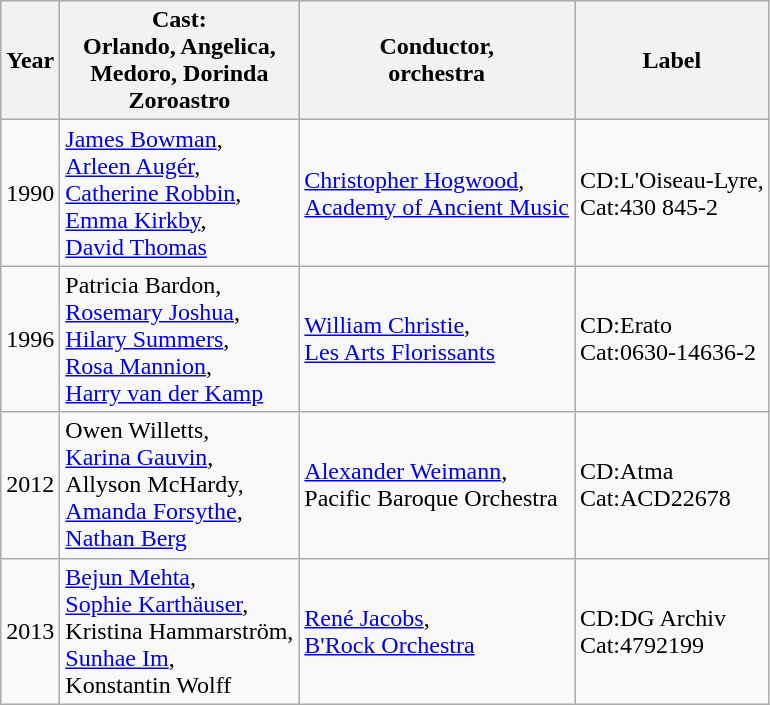<table class="wikitable">
<tr>
<th>Year</th>
<th>Cast:<br>Orlando, Angelica, <br>Medoro, Dorinda<br>Zoroastro</th>
<th>Conductor,<br>orchestra</th>
<th>Label</th>
</tr>
<tr>
<td>1990</td>
<td><a href='#'>James Bowman</a>,<br><a href='#'>Arleen Augér</a>,<br><a href='#'>Catherine Robbin</a>,<br><a href='#'>Emma Kirkby</a>,<br><a href='#'>David Thomas</a></td>
<td><a href='#'>Christopher Hogwood</a>,<br><a href='#'>Academy of Ancient Music</a></td>
<td>CD:L'Oiseau-Lyre,<br>Cat:430 845-2</td>
</tr>
<tr>
<td>1996</td>
<td>Patricia Bardon,<br><a href='#'>Rosemary Joshua</a>,<br><a href='#'>Hilary Summers</a>,<br><a href='#'>Rosa Mannion</a>,<br><a href='#'>Harry van der Kamp</a></td>
<td><a href='#'>William Christie</a>,<br><a href='#'>Les Arts Florissants</a></td>
<td>CD:Erato<br>Cat:0630-14636-2</td>
</tr>
<tr>
<td>2012</td>
<td>Owen Willetts,<br><a href='#'>Karina Gauvin</a>,<br>Allyson McHardy,<br><a href='#'>Amanda Forsythe</a>,<br><a href='#'>Nathan Berg</a></td>
<td><a href='#'>Alexander Weimann</a>,<br>Pacific Baroque Orchestra</td>
<td>CD:Atma<br>Cat:ACD22678</td>
</tr>
<tr>
<td>2013</td>
<td><a href='#'>Bejun Mehta</a>,<br><a href='#'>Sophie Karthäuser</a>,<br>Kristina Hammarström,<br><a href='#'>Sunhae Im</a>,<br>Konstantin Wolff</td>
<td><a href='#'>René Jacobs</a>,<br><a href='#'>B'Rock Orchestra</a></td>
<td>CD:DG Archiv<br>Cat:4792199</td>
</tr>
</table>
